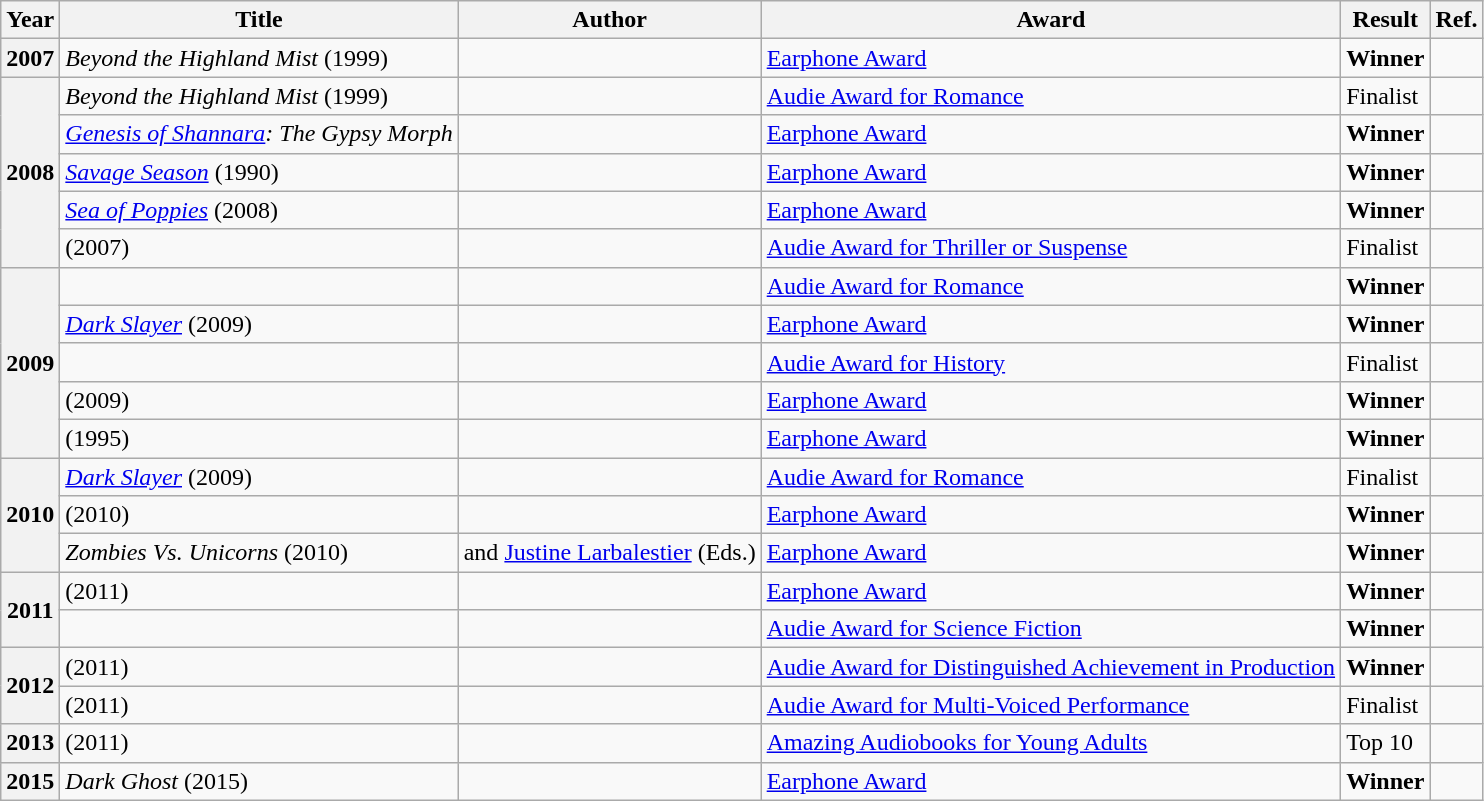<table class="wikitable sortable mw-collapsible">
<tr>
<th>Year</th>
<th>Title</th>
<th>Author</th>
<th>Award</th>
<th>Result</th>
<th>Ref.</th>
</tr>
<tr>
<th>2007</th>
<td><em>Beyond the Highland Mist</em> (1999)</td>
<td></td>
<td><a href='#'>Earphone Award</a></td>
<td><strong>Winner</strong></td>
<td></td>
</tr>
<tr>
<th rowspan="5">2008</th>
<td><em>Beyond the Highland Mist</em> (1999)</td>
<td></td>
<td><a href='#'>Audie Award for Romance</a></td>
<td>Finalist</td>
<td></td>
</tr>
<tr>
<td><em><a href='#'>Genesis of Shannara</a>: The Gypsy Morph</em></td>
<td></td>
<td><a href='#'>Earphone Award</a></td>
<td><strong>Winner</strong></td>
<td></td>
</tr>
<tr>
<td><em><a href='#'>Savage Season</a></em> (1990)</td>
<td></td>
<td><a href='#'>Earphone Award</a></td>
<td><strong>Winner</strong></td>
<td></td>
</tr>
<tr>
<td><em><a href='#'>Sea of Poppies</a></em> (2008)</td>
<td></td>
<td><a href='#'>Earphone Award</a></td>
<td><strong>Winner</strong></td>
<td></td>
</tr>
<tr>
<td><em></em> (2007)</td>
<td></td>
<td><a href='#'>Audie Award for Thriller or Suspense</a></td>
<td>Finalist</td>
<td></td>
</tr>
<tr>
<th rowspan="5">2009</th>
<td><em></em></td>
<td></td>
<td><a href='#'>Audie Award for Romance</a></td>
<td><strong>Winner</strong></td>
<td></td>
</tr>
<tr>
<td><em><a href='#'>Dark Slayer</a></em> (2009)</td>
<td></td>
<td><a href='#'>Earphone Award</a></td>
<td><strong>Winner</strong></td>
<td></td>
</tr>
<tr>
<td><em></em></td>
<td></td>
<td><a href='#'>Audie Award for History</a></td>
<td>Finalist</td>
<td></td>
</tr>
<tr>
<td><em></em> (2009)</td>
<td></td>
<td><a href='#'>Earphone Award</a></td>
<td><strong>Winner</strong></td>
<td></td>
</tr>
<tr>
<td><em></em> (1995)</td>
<td></td>
<td><a href='#'>Earphone Award</a></td>
<td><strong>Winner</strong></td>
<td></td>
</tr>
<tr>
<th rowspan="3">2010</th>
<td><em><a href='#'>Dark Slayer</a></em> (2009)</td>
<td></td>
<td><a href='#'>Audie Award for Romance</a></td>
<td>Finalist</td>
<td></td>
</tr>
<tr>
<td><em></em> (2010)</td>
<td></td>
<td><a href='#'>Earphone Award</a></td>
<td><strong>Winner</strong></td>
<td></td>
</tr>
<tr>
<td><em>Zombies Vs. Unicorns</em> (2010)</td>
<td> and <a href='#'>Justine Larbalestier</a> (Eds.)</td>
<td><a href='#'>Earphone Award</a></td>
<td><strong>Winner</strong></td>
<td></td>
</tr>
<tr>
<th rowspan="2">2011</th>
<td><em></em> (2011)</td>
<td></td>
<td><a href='#'>Earphone Award</a></td>
<td><strong>Winner</strong></td>
<td></td>
</tr>
<tr>
<td><em></em></td>
<td></td>
<td><a href='#'>Audie Award for Science Fiction</a></td>
<td><strong>Winner</strong></td>
<td></td>
</tr>
<tr>
<th rowspan="2">2012</th>
<td><em></em> (2011)</td>
<td></td>
<td><a href='#'>Audie Award for Distinguished Achievement in Production</a></td>
<td><strong>Winner</strong></td>
<td></td>
</tr>
<tr>
<td><em></em> (2011)</td>
<td></td>
<td><a href='#'>Audie Award for Multi-Voiced Performance</a></td>
<td>Finalist</td>
<td></td>
</tr>
<tr>
<th>2013</th>
<td><em></em> (2011)</td>
<td></td>
<td><a href='#'>Amazing Audiobooks for Young Adults</a></td>
<td>Top 10</td>
<td></td>
</tr>
<tr>
<th>2015</th>
<td><em>Dark Ghost</em> (2015)</td>
<td></td>
<td><a href='#'>Earphone Award</a></td>
<td><strong>Winner</strong></td>
<td></td>
</tr>
</table>
